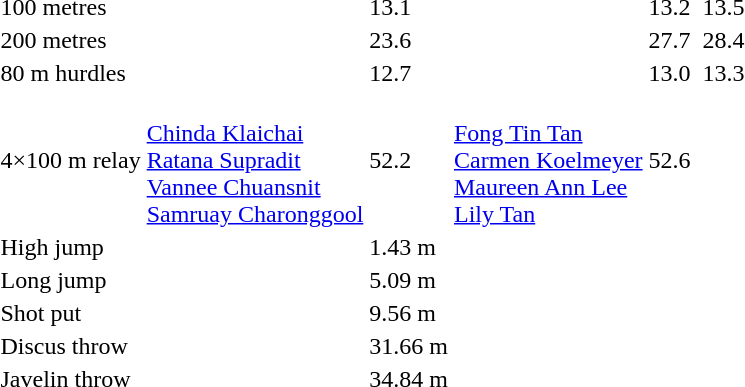<table>
<tr>
<td>100 metres</td>
<td></td>
<td>13.1</td>
<td></td>
<td>13.2</td>
<td></td>
<td>13.5</td>
</tr>
<tr>
<td>200 metres</td>
<td></td>
<td>23.6</td>
<td></td>
<td>27.7</td>
<td></td>
<td>28.4</td>
</tr>
<tr>
<td>80 m hurdles</td>
<td></td>
<td>12.7</td>
<td></td>
<td>13.0</td>
<td></td>
<td>13.3</td>
</tr>
<tr>
<td>4×100 m relay</td>
<td><br><a href='#'>Chinda Klaichai</a><br><a href='#'>Ratana Supradit</a><br><a href='#'>Vannee Chuansnit</a><br><a href='#'>Samruay Charonggool</a></td>
<td>52.2</td>
<td><br><a href='#'>Fong Tin Tan</a><br><a href='#'>Carmen Koelmeyer</a><br><a href='#'>Maureen Ann Lee</a><br><a href='#'>Lily Tan</a></td>
<td>52.6</td>
<td></td>
<td></td>
</tr>
<tr>
<td>High jump</td>
<td></td>
<td>1.43 m</td>
<td></td>
<td></td>
</tr>
<tr>
<td>Long jump</td>
<td></td>
<td>5.09 m</td>
<td></td>
<td></td>
</tr>
<tr>
<td>Shot put</td>
<td></td>
<td>9.56 m</td>
<td></td>
<td></td>
</tr>
<tr>
<td>Discus throw</td>
<td></td>
<td>31.66 m</td>
<td></td>
<td></td>
</tr>
<tr>
<td>Javelin throw</td>
<td></td>
<td>34.84 m</td>
<td></td>
<td></td>
</tr>
</table>
